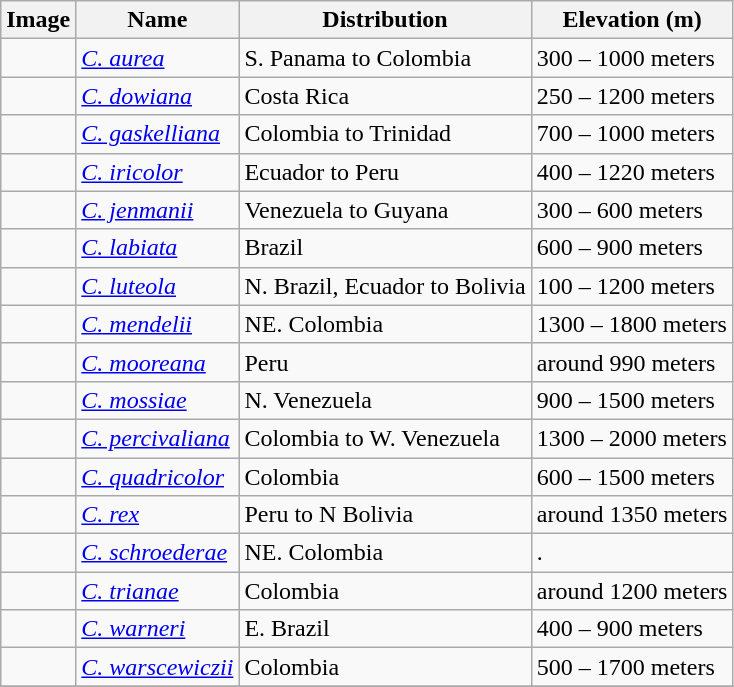<table class="wikitable collapsible">
<tr>
<th>Image</th>
<th>Name</th>
<th>Distribution</th>
<th>Elevation (m)</th>
</tr>
<tr>
<td></td>
<td><em><a href='#'>C. aurea</a></em></td>
<td>S. Panama to Colombia</td>
<td>300 – 1000 meters</td>
</tr>
<tr>
<td></td>
<td><em><a href='#'>C. dowiana</a></em></td>
<td>Costa Rica</td>
<td>250 – 1200 meters</td>
</tr>
<tr>
<td></td>
<td><em><a href='#'>C. gaskelliana</a></em></td>
<td>Colombia to Trinidad</td>
<td>700 – 1000 meters</td>
</tr>
<tr>
<td></td>
<td><em><a href='#'>C. iricolor</a></em></td>
<td>Ecuador to Peru</td>
<td>400 – 1220 meters</td>
</tr>
<tr>
<td></td>
<td><em><a href='#'>C. jenmanii</a></em></td>
<td>Venezuela to Guyana</td>
<td>300 – 600 meters</td>
</tr>
<tr>
<td></td>
<td><em><a href='#'>C. labiata</a></em></td>
<td>Brazil</td>
<td>600 – 900 meters</td>
</tr>
<tr>
<td></td>
<td><em><a href='#'>C. luteola</a></em></td>
<td>N. Brazil, Ecuador to Bolivia</td>
<td>100 – 1200 meters</td>
</tr>
<tr>
<td></td>
<td><em><a href='#'>C. mendelii</a></em></td>
<td>NE. Colombia</td>
<td>1300 – 1800 meters</td>
</tr>
<tr>
<td></td>
<td><em><a href='#'>C. mooreana</a></em></td>
<td>Peru</td>
<td>around 990 meters</td>
</tr>
<tr>
<td></td>
<td><em><a href='#'>C. mossiae</a></em></td>
<td>N. Venezuela</td>
<td>900 – 1500 meters</td>
</tr>
<tr>
<td></td>
<td><em><a href='#'>C. percivaliana</a></em></td>
<td>Colombia to W. Venezuela</td>
<td>1300 – 2000 meters</td>
</tr>
<tr>
<td></td>
<td><em><a href='#'>C. quadricolor</a></em></td>
<td>Colombia</td>
<td>600 – 1500 meters</td>
</tr>
<tr>
<td></td>
<td><em><a href='#'>C. rex</a></em></td>
<td>Peru to N Bolivia</td>
<td>around 1350 meters</td>
</tr>
<tr>
<td></td>
<td><em><a href='#'>C. schroederae</a></em></td>
<td>NE. Colombia</td>
<td>.</td>
</tr>
<tr>
<td></td>
<td><em><a href='#'>C. trianae</a></em></td>
<td>Colombia</td>
<td>around 1200 meters</td>
</tr>
<tr>
<td></td>
<td><em><a href='#'>C. warneri</a></em></td>
<td>E. Brazil</td>
<td>400 – 900 meters</td>
</tr>
<tr>
<td></td>
<td><em><a href='#'>C. warscewiczii</a></em></td>
<td>Colombia</td>
<td>500 – 1700 meters</td>
</tr>
<tr>
</tr>
</table>
